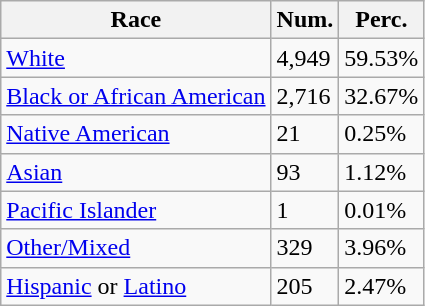<table class="wikitable">
<tr>
<th>Race</th>
<th>Num.</th>
<th>Perc.</th>
</tr>
<tr>
<td><a href='#'>White</a></td>
<td>4,949</td>
<td>59.53%</td>
</tr>
<tr>
<td><a href='#'>Black or African American</a></td>
<td>2,716</td>
<td>32.67%</td>
</tr>
<tr>
<td><a href='#'>Native American</a></td>
<td>21</td>
<td>0.25%</td>
</tr>
<tr>
<td><a href='#'>Asian</a></td>
<td>93</td>
<td>1.12%</td>
</tr>
<tr>
<td><a href='#'>Pacific Islander</a></td>
<td>1</td>
<td>0.01%</td>
</tr>
<tr>
<td><a href='#'>Other/Mixed</a></td>
<td>329</td>
<td>3.96%</td>
</tr>
<tr>
<td><a href='#'>Hispanic</a> or <a href='#'>Latino</a></td>
<td>205</td>
<td>2.47%</td>
</tr>
</table>
